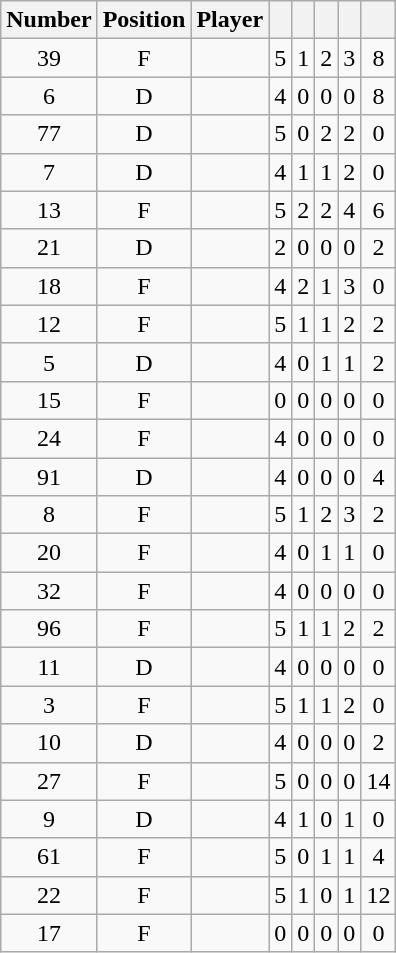<table class="wikitable sortable" style="text-align:center; padding:4px; border-spacing=0;">
<tr>
<th>Number</th>
<th>Position</th>
<th>Player</th>
<th></th>
<th></th>
<th></th>
<th></th>
<th></th>
</tr>
<tr>
<td>39</td>
<td>F</td>
<td align=left></td>
<td>5</td>
<td>1</td>
<td>2</td>
<td>3</td>
<td>8</td>
</tr>
<tr>
<td>6</td>
<td>D</td>
<td align=left></td>
<td>4</td>
<td>0</td>
<td>0</td>
<td>0</td>
<td>8</td>
</tr>
<tr>
<td>77</td>
<td>D</td>
<td align=left></td>
<td>5</td>
<td>0</td>
<td>2</td>
<td>2</td>
<td>0</td>
</tr>
<tr>
<td>7</td>
<td>D</td>
<td align=left></td>
<td>4</td>
<td>1</td>
<td>1</td>
<td>2</td>
<td>0</td>
</tr>
<tr>
<td>13</td>
<td>F</td>
<td align=left></td>
<td>5</td>
<td>2</td>
<td>2</td>
<td>4</td>
<td>6</td>
</tr>
<tr>
<td>21</td>
<td>D</td>
<td align=left></td>
<td>2</td>
<td>0</td>
<td>0</td>
<td>0</td>
<td>2</td>
</tr>
<tr>
<td>18</td>
<td>F</td>
<td align=left></td>
<td>4</td>
<td>2</td>
<td>1</td>
<td>3</td>
<td>0</td>
</tr>
<tr>
<td>12</td>
<td>F</td>
<td align=left></td>
<td>5</td>
<td>1</td>
<td>1</td>
<td>2</td>
<td>2</td>
</tr>
<tr>
<td>5</td>
<td>D</td>
<td align=left></td>
<td>4</td>
<td>0</td>
<td>1</td>
<td>1</td>
<td>2</td>
</tr>
<tr>
<td>15</td>
<td>F</td>
<td align=left></td>
<td>0</td>
<td>0</td>
<td>0</td>
<td>0</td>
<td>0</td>
</tr>
<tr>
<td>24</td>
<td>F</td>
<td align=left></td>
<td>4</td>
<td>0</td>
<td>0</td>
<td>0</td>
<td>0</td>
</tr>
<tr>
<td>91</td>
<td>D</td>
<td align=left></td>
<td>4</td>
<td>0</td>
<td>0</td>
<td>0</td>
<td>4</td>
</tr>
<tr>
<td>8</td>
<td>F</td>
<td align=left></td>
<td>5</td>
<td>1</td>
<td>2</td>
<td>3</td>
<td>2</td>
</tr>
<tr>
<td>20</td>
<td>F</td>
<td align=left></td>
<td>4</td>
<td>0</td>
<td>1</td>
<td>1</td>
<td>0</td>
</tr>
<tr>
<td>32</td>
<td>F</td>
<td align=left></td>
<td>4</td>
<td>0</td>
<td>0</td>
<td>0</td>
<td>0</td>
</tr>
<tr>
<td>96</td>
<td>F</td>
<td align=left></td>
<td>5</td>
<td>1</td>
<td>1</td>
<td>2</td>
<td>2</td>
</tr>
<tr>
<td>11</td>
<td>D</td>
<td align=left></td>
<td>4</td>
<td>0</td>
<td>0</td>
<td>0</td>
<td>0</td>
</tr>
<tr>
<td>3</td>
<td>F</td>
<td align=left></td>
<td>5</td>
<td>1</td>
<td>1</td>
<td>2</td>
<td>0</td>
</tr>
<tr>
<td>10</td>
<td>D</td>
<td align=left></td>
<td>4</td>
<td>0</td>
<td>0</td>
<td>0</td>
<td>2</td>
</tr>
<tr>
<td>27</td>
<td>F</td>
<td align=left></td>
<td>5</td>
<td>0</td>
<td>0</td>
<td>0</td>
<td>14</td>
</tr>
<tr>
<td>9</td>
<td>D</td>
<td align=left></td>
<td>4</td>
<td>1</td>
<td>0</td>
<td>1</td>
<td>0</td>
</tr>
<tr>
<td>61</td>
<td>F</td>
<td align=left></td>
<td>5</td>
<td>0</td>
<td>1</td>
<td>1</td>
<td>4</td>
</tr>
<tr>
<td>22</td>
<td>F</td>
<td align=left></td>
<td>5</td>
<td>1</td>
<td>0</td>
<td>1</td>
<td>12</td>
</tr>
<tr>
<td>17</td>
<td>F</td>
<td align=left></td>
<td>0</td>
<td>0</td>
<td>0</td>
<td>0</td>
<td>0</td>
</tr>
</table>
